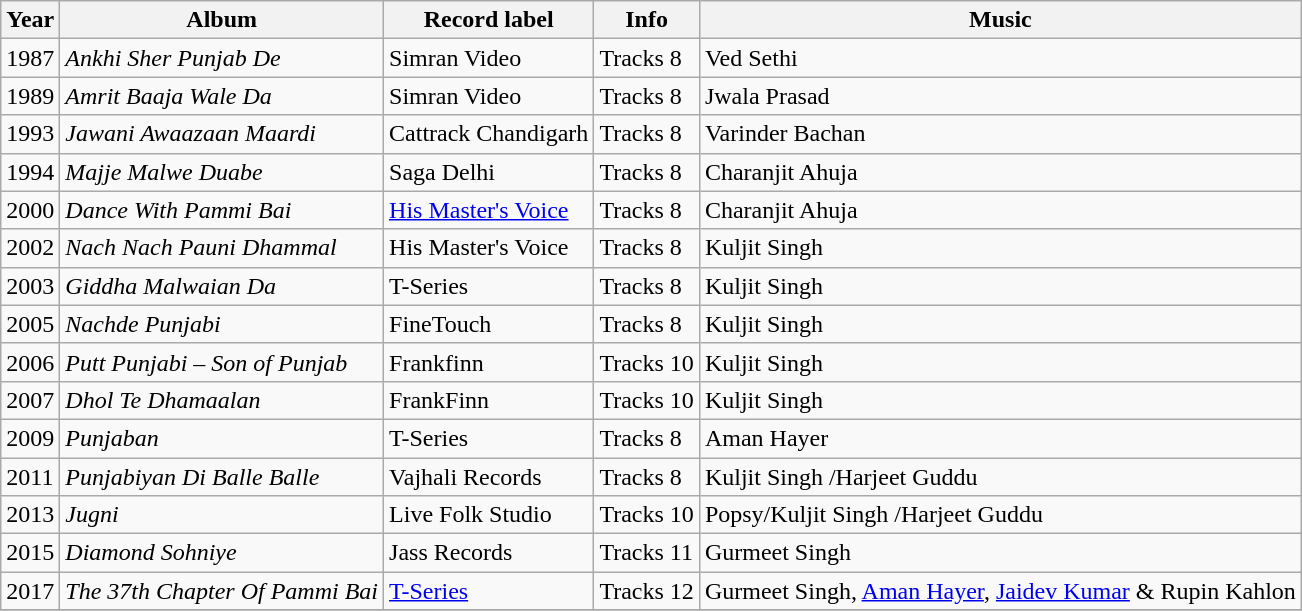<table class=wikitable>
<tr>
<th>Year</th>
<th>Album</th>
<th>Record label</th>
<th>Info</th>
<th>Music</th>
</tr>
<tr>
<td>1987</td>
<td><em>Ankhi Sher Punjab De</em></td>
<td>Simran Video</td>
<td>Tracks 8</td>
<td>Ved Sethi</td>
</tr>
<tr>
<td>1989</td>
<td><em>Amrit Baaja Wale Da</em></td>
<td>Simran Video</td>
<td>Tracks 8</td>
<td>Jwala Prasad</td>
</tr>
<tr>
<td>1993</td>
<td><em>Jawani Awaazaan Maardi</em></td>
<td>Cattrack Chandigarh</td>
<td>Tracks 8</td>
<td>Varinder Bachan</td>
</tr>
<tr>
<td>1994</td>
<td><em>Majje Malwe Duabe</em></td>
<td>Saga Delhi</td>
<td>Tracks 8</td>
<td>Charanjit Ahuja</td>
</tr>
<tr>
<td>2000</td>
<td><em>Dance With Pammi Bai</em></td>
<td><a href='#'>His Master's Voice</a></td>
<td>Tracks 8</td>
<td>Charanjit Ahuja</td>
</tr>
<tr>
<td>2002</td>
<td><em>Nach Nach Pauni Dhammal</em></td>
<td>His Master's Voice</td>
<td>Tracks 8</td>
<td>Kuljit Singh</td>
</tr>
<tr>
<td>2003</td>
<td><em>Giddha Malwaian Da</em></td>
<td>T-Series</td>
<td>Tracks 8</td>
<td>Kuljit Singh</td>
</tr>
<tr>
<td>2005</td>
<td><em>Nachde Punjabi</em></td>
<td>FineTouch</td>
<td>Tracks 8</td>
<td>Kuljit Singh</td>
</tr>
<tr>
<td>2006</td>
<td><em>Putt Punjabi – Son of Punjab</em></td>
<td>Frankfinn</td>
<td>Tracks 10</td>
<td>Kuljit Singh</td>
</tr>
<tr>
<td>2007</td>
<td><em>Dhol Te Dhamaalan</em></td>
<td>FrankFinn</td>
<td>Tracks 10</td>
<td>Kuljit Singh</td>
</tr>
<tr>
<td>2009</td>
<td><em>Punjaban</em></td>
<td>T-Series</td>
<td>Tracks 8</td>
<td>Aman Hayer</td>
</tr>
<tr>
<td>2011</td>
<td><em>Punjabiyan Di Balle Balle</em></td>
<td>Vajhali Records</td>
<td>Tracks 8</td>
<td>Kuljit Singh /Harjeet Guddu</td>
</tr>
<tr>
<td>2013</td>
<td><em>Jugni</em></td>
<td>Live Folk Studio</td>
<td>Tracks 10</td>
<td>Popsy/Kuljit Singh /Harjeet Guddu</td>
</tr>
<tr>
<td>2015</td>
<td><em>Diamond Sohniye</em></td>
<td>Jass Records</td>
<td>Tracks 11</td>
<td>Gurmeet Singh</td>
</tr>
<tr>
<td>2017</td>
<td><em>The 37th Chapter Of Pammi Bai</em></td>
<td><a href='#'>T-Series</a></td>
<td>Tracks 12</td>
<td>Gurmeet Singh, <a href='#'>Aman Hayer</a>, <a href='#'>Jaidev Kumar</a> & Rupin Kahlon</td>
</tr>
<tr>
</tr>
</table>
